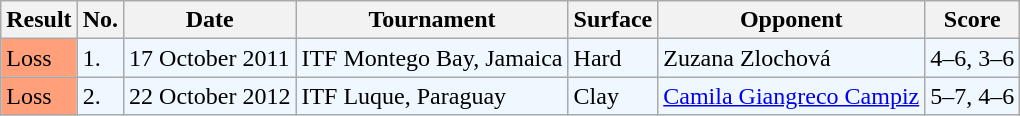<table class="sortable wikitable">
<tr>
<th>Result</th>
<th>No.</th>
<th>Date</th>
<th>Tournament</th>
<th>Surface</th>
<th>Opponent</th>
<th class="unsortable">Score</th>
</tr>
<tr style="background:#f0f8ff;">
<td style="background:#ffa07a;">Loss</td>
<td>1.</td>
<td>17 October 2011</td>
<td>ITF Montego Bay, Jamaica</td>
<td>Hard</td>
<td> Zuzana Zlochová</td>
<td>4–6, 3–6</td>
</tr>
<tr style="background:#f0f8ff;">
<td style="background:#ffa07a;">Loss</td>
<td>2.</td>
<td>22 October 2012</td>
<td>ITF Luque, Paraguay</td>
<td>Clay</td>
<td> <a href='#'>Camila Giangreco Campiz</a></td>
<td>5–7, 4–6</td>
</tr>
</table>
